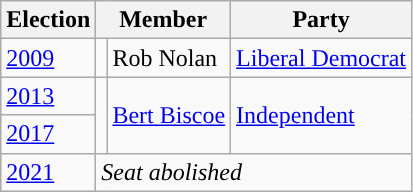<table class="wikitable">
<tr>
<th>Election</th>
<th colspan="2">Member</th>
<th>Party</th>
</tr>
<tr>
<td><a href='#'>2009</a></td>
<td rowspan="1" style="background-color: "></td>
<td rowspan="1">Rob Nolan</td>
<td rowspan="1"><a href='#'>Liberal Democrat</a></td>
</tr>
<tr>
<td><a href='#'>2013</a></td>
<td rowspan="2" style="background-color: "></td>
<td rowspan="2"><a href='#'>Bert Biscoe</a></td>
<td rowspan="2"><a href='#'>Independent</a></td>
</tr>
<tr>
<td><a href='#'>2017</a></td>
</tr>
<tr>
<td><a href='#'>2021</a></td>
<td colspan="3"><em>Seat abolished</em></td>
</tr>
</table>
